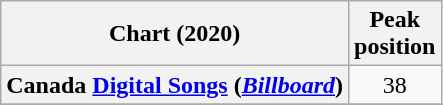<table class="wikitable sortable plainrowheaders" style="text-align:center">
<tr>
<th scope="col">Chart (2020)</th>
<th scope="col">Peak<br>position</th>
</tr>
<tr>
<th scope="row">Canada <a href='#'>Digital Songs</a> (<a href='#'><em>Billboard</em></a>)</th>
<td>38</td>
</tr>
<tr>
</tr>
<tr>
</tr>
</table>
